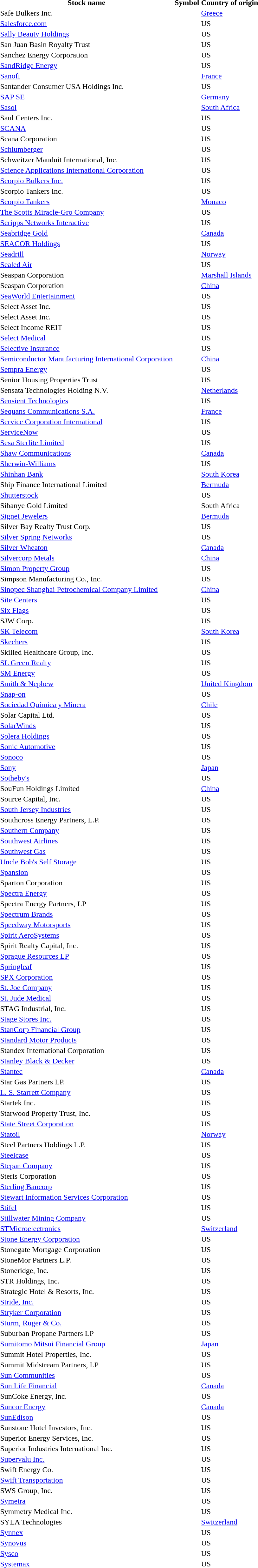<table style="background:transparent;">
<tr>
<th>Stock name</th>
<th>Symbol</th>
<th>Country of origin</th>
</tr>
<tr --->
<td>Safe Bulkers Inc.</td>
<td></td>
<td><a href='#'>Greece</a></td>
</tr>
<tr --->
<td><a href='#'>Salesforce.com</a></td>
<td></td>
<td>US</td>
</tr>
<tr --->
<td><a href='#'>Sally Beauty Holdings</a></td>
<td></td>
<td>US</td>
</tr>
<tr --->
<td>San Juan Basin Royalty Trust</td>
<td></td>
<td>US</td>
</tr>
<tr --->
<td>Sanchez Energy Corporation</td>
<td></td>
<td>US</td>
</tr>
<tr --->
<td><a href='#'>SandRidge Energy</a></td>
<td></td>
<td>US</td>
</tr>
<tr --->
<td><a href='#'>Sanofi</a></td>
<td></td>
<td><a href='#'>France</a></td>
</tr>
<tr --->
<td>Santander Consumer USA Holdings Inc.</td>
<td></td>
<td>US</td>
</tr>
<tr --->
<td><a href='#'>SAP SE</a></td>
<td></td>
<td><a href='#'>Germany</a></td>
</tr>
<tr --->
<td><a href='#'>Sasol</a></td>
<td></td>
<td><a href='#'>South Africa</a></td>
</tr>
<tr --->
<td>Saul Centers Inc.</td>
<td></td>
<td>US</td>
</tr>
<tr --->
<td><a href='#'>SCANA</a></td>
<td></td>
<td>US</td>
</tr>
<tr --->
<td>Scana Corporation</td>
<td></td>
<td>US</td>
</tr>
<tr --->
<td><a href='#'>Schlumberger</a></td>
<td></td>
<td>US</td>
</tr>
<tr --->
<td>Schweitzer Mauduit International, Inc.</td>
<td></td>
<td>US</td>
</tr>
<tr --->
<td><a href='#'>Science Applications International Corporation</a></td>
<td></td>
<td>US</td>
</tr>
<tr --->
<td><a href='#'>Scorpio Bulkers Inc.</a></td>
<td></td>
<td>US</td>
</tr>
<tr --->
<td>Scorpio Tankers Inc.</td>
<td></td>
<td>US</td>
</tr>
<tr --->
<td><a href='#'>Scorpio Tankers</a></td>
<td></td>
<td><a href='#'>Monaco</a></td>
</tr>
<tr --->
<td><a href='#'>The Scotts Miracle-Gro Company</a></td>
<td></td>
<td>US</td>
</tr>
<tr --->
<td><a href='#'>Scripps Networks Interactive</a></td>
<td></td>
<td>US</td>
</tr>
<tr --->
<td><a href='#'>Seabridge Gold</a></td>
<td></td>
<td><a href='#'>Canada</a></td>
</tr>
<tr --->
<td><a href='#'>SEACOR Holdings</a></td>
<td></td>
<td>US</td>
</tr>
<tr --->
<td><a href='#'>Seadrill</a></td>
<td></td>
<td><a href='#'>Norway</a></td>
</tr>
<tr --->
<td><a href='#'>Sealed Air</a></td>
<td></td>
<td>US</td>
</tr>
<tr --->
<td>Seaspan Corporation</td>
<td></td>
<td><a href='#'>Marshall Islands</a></td>
</tr>
<tr --->
<td>Seaspan Corporation</td>
<td></td>
<td><a href='#'>China</a></td>
</tr>
<tr --->
<td><a href='#'>SeaWorld Entertainment</a></td>
<td></td>
<td>US</td>
</tr>
<tr --->
<td>Select Asset Inc.</td>
<td></td>
<td>US</td>
</tr>
<tr --->
<td>Select Asset Inc.</td>
<td></td>
<td>US</td>
</tr>
<tr --->
<td>Select Income REIT</td>
<td></td>
<td>US</td>
</tr>
<tr --->
<td><a href='#'>Select Medical</a></td>
<td></td>
<td>US</td>
</tr>
<tr --->
<td><a href='#'>Selective Insurance</a></td>
<td></td>
<td>US</td>
</tr>
<tr --->
<td><a href='#'>Semiconductor Manufacturing International Corporation</a></td>
<td></td>
<td><a href='#'>China</a></td>
</tr>
<tr --->
<td><a href='#'>Sempra Energy</a></td>
<td></td>
<td>US</td>
</tr>
<tr --->
<td>Senior Housing Properties Trust</td>
<td></td>
<td>US</td>
</tr>
<tr --->
<td>Sensata Technologies Holding N.V.</td>
<td></td>
<td><a href='#'>Netherlands</a></td>
</tr>
<tr --->
<td><a href='#'>Sensient Technologies</a></td>
<td></td>
<td>US</td>
</tr>
<tr --->
<td><a href='#'>Sequans Communications S.A.</a></td>
<td></td>
<td><a href='#'>France</a></td>
</tr>
<tr --->
<td><a href='#'>Service Corporation International</a></td>
<td></td>
<td>US</td>
</tr>
<tr --->
<td><a href='#'>ServiceNow</a></td>
<td></td>
<td>US</td>
</tr>
<tr --->
<td><a href='#'>Sesa Sterlite Limited</a></td>
<td></td>
<td>US</td>
</tr>
<tr --->
<td><a href='#'>Shaw Communications</a></td>
<td></td>
<td><a href='#'>Canada</a></td>
</tr>
<tr --->
<td><a href='#'>Sherwin-Williams</a></td>
<td></td>
<td>US</td>
</tr>
<tr --->
<td><a href='#'>Shinhan Bank</a></td>
<td></td>
<td><a href='#'>South Korea</a></td>
</tr>
<tr --->
<td>Ship Finance International Limited</td>
<td></td>
<td><a href='#'>Bermuda</a></td>
</tr>
<tr --->
<td><a href='#'>Shutterstock</a></td>
<td></td>
<td>US</td>
</tr>
<tr --->
<td>Sibanye Gold Limited</td>
<td></td>
<td>South Africa</td>
</tr>
<tr --->
<td><a href='#'>Signet Jewelers</a></td>
<td></td>
<td><a href='#'>Bermuda</a></td>
</tr>
<tr --->
<td>Silver Bay Realty Trust Corp.</td>
<td></td>
<td>US</td>
</tr>
<tr --->
<td><a href='#'>Silver Spring Networks</a></td>
<td></td>
<td>US</td>
</tr>
<tr --->
<td><a href='#'>Silver Wheaton</a></td>
<td></td>
<td><a href='#'>Canada</a></td>
</tr>
<tr --->
<td><a href='#'>Silvercorp Metals</a></td>
<td></td>
<td><a href='#'>China</a></td>
</tr>
<tr --->
<td><a href='#'>Simon Property Group</a></td>
<td></td>
<td>US</td>
</tr>
<tr --->
<td>Simpson Manufacturing Co., Inc.</td>
<td></td>
<td>US</td>
</tr>
<tr --->
<td><a href='#'>Sinopec Shanghai Petrochemical Company Limited</a></td>
<td></td>
<td><a href='#'>China</a></td>
</tr>
<tr --->
<td><a href='#'>Site Centers</a></td>
<td></td>
<td>US</td>
</tr>
<tr --->
<td><a href='#'>Six Flags</a></td>
<td></td>
<td>US</td>
</tr>
<tr --->
<td>SJW Corp.</td>
<td></td>
<td>US</td>
</tr>
<tr --->
<td><a href='#'>SK Telecom</a></td>
<td></td>
<td><a href='#'>South Korea</a></td>
</tr>
<tr --->
<td><a href='#'>Skechers</a></td>
<td></td>
<td>US</td>
</tr>
<tr --->
<td>Skilled Healthcare Group, Inc.</td>
<td></td>
<td>US</td>
</tr>
<tr --->
<td><a href='#'>SL Green Realty</a></td>
<td></td>
<td>US</td>
</tr>
<tr --->
<td><a href='#'>SM Energy</a></td>
<td></td>
<td>US</td>
</tr>
<tr --->
<td><a href='#'>Smith & Nephew</a></td>
<td></td>
<td><a href='#'>United Kingdom</a></td>
</tr>
<tr --->
<td><a href='#'>Snap-on</a></td>
<td></td>
<td>US</td>
</tr>
<tr --->
<td><a href='#'>Sociedad Química y Minera</a></td>
<td></td>
<td><a href='#'>Chile</a></td>
</tr>
<tr --->
<td>Solar Capital Ltd.</td>
<td></td>
<td>US</td>
</tr>
<tr --->
<td><a href='#'>SolarWinds</a></td>
<td></td>
<td>US</td>
</tr>
<tr --->
<td><a href='#'>Solera Holdings</a></td>
<td></td>
<td>US</td>
</tr>
<tr --->
<td><a href='#'>Sonic Automotive</a></td>
<td></td>
<td>US</td>
</tr>
<tr --->
<td><a href='#'>Sonoco</a></td>
<td></td>
<td>US</td>
</tr>
<tr --->
<td><a href='#'>Sony</a></td>
<td></td>
<td><a href='#'>Japan</a></td>
</tr>
<tr --->
<td><a href='#'>Sotheby's</a></td>
<td></td>
<td>US</td>
</tr>
<tr --->
<td>SouFun Holdings Limited</td>
<td></td>
<td><a href='#'>China</a></td>
</tr>
<tr --->
<td>Source Capital, Inc.</td>
<td></td>
<td>US</td>
</tr>
<tr --->
<td><a href='#'>South Jersey Industries</a></td>
<td></td>
<td>US</td>
</tr>
<tr --->
<td>Southcross Energy Partners, L.P.</td>
<td></td>
<td>US</td>
</tr>
<tr --->
<td><a href='#'>Southern Company</a></td>
<td></td>
<td>US</td>
</tr>
<tr --->
<td><a href='#'>Southwest Airlines</a></td>
<td></td>
<td>US</td>
</tr>
<tr --->
<td><a href='#'>Southwest Gas</a></td>
<td></td>
<td>US</td>
</tr>
<tr --->
<td><a href='#'>Uncle Bob's Self Storage</a></td>
<td></td>
<td>US</td>
</tr>
<tr --->
<td><a href='#'>Spansion</a></td>
<td></td>
<td>US</td>
</tr>
<tr --->
<td>Sparton Corporation</td>
<td></td>
<td>US</td>
</tr>
<tr --->
<td><a href='#'>Spectra Energy</a></td>
<td></td>
<td>US</td>
</tr>
<tr --->
<td>Spectra Energy Partners, LP</td>
<td></td>
<td>US</td>
</tr>
<tr --->
<td><a href='#'>Spectrum Brands</a></td>
<td></td>
<td>US</td>
</tr>
<tr --->
<td><a href='#'>Speedway Motorsports</a></td>
<td></td>
<td>US</td>
</tr>
<tr --->
<td><a href='#'>Spirit AeroSystems</a></td>
<td></td>
<td>US</td>
</tr>
<tr --->
<td>Spirit Realty Capital, Inc.</td>
<td></td>
<td>US</td>
</tr>
<tr --->
<td><a href='#'>Sprague Resources LP</a></td>
<td></td>
<td>US</td>
</tr>
<tr --->
<td><a href='#'>Springleaf</a></td>
<td></td>
<td>US</td>
</tr>
<tr --->
<td><a href='#'>SPX Corporation</a></td>
<td></td>
<td>US</td>
</tr>
<tr --->
<td><a href='#'>St. Joe Company</a></td>
<td></td>
<td>US</td>
</tr>
<tr --->
<td><a href='#'>St. Jude Medical</a></td>
<td></td>
<td>US</td>
</tr>
<tr --->
<td>STAG Industrial, Inc.</td>
<td></td>
<td>US</td>
</tr>
<tr --->
<td><a href='#'>Stage Stores Inc.</a></td>
<td></td>
<td>US</td>
</tr>
<tr --->
<td><a href='#'>StanCorp Financial Group</a></td>
<td></td>
<td>US</td>
</tr>
<tr --->
<td><a href='#'>Standard Motor Products</a></td>
<td></td>
<td>US</td>
</tr>
<tr --->
<td>Standex International Corporation</td>
<td></td>
<td>US</td>
</tr>
<tr --->
<td><a href='#'>Stanley Black & Decker</a></td>
<td></td>
<td>US</td>
</tr>
<tr --->
<td><a href='#'>Stantec</a></td>
<td></td>
<td><a href='#'>Canada</a></td>
</tr>
<tr --->
<td>Star Gas Partners LP.</td>
<td></td>
<td>US</td>
</tr>
<tr --->
<td><a href='#'>L. S. Starrett Company</a></td>
<td></td>
<td>US</td>
</tr>
<tr --->
<td>Startek Inc.</td>
<td></td>
<td>US</td>
</tr>
<tr --->
<td>Starwood Property Trust, Inc.</td>
<td></td>
<td>US</td>
</tr>
<tr --->
<td><a href='#'>State Street Corporation</a></td>
<td></td>
<td>US</td>
</tr>
<tr --->
<td><a href='#'>Statoil</a></td>
<td></td>
<td><a href='#'>Norway</a></td>
</tr>
<tr --->
<td>Steel Partners Holdings L.P.</td>
<td></td>
<td>US</td>
</tr>
<tr --->
<td><a href='#'>Steelcase</a></td>
<td></td>
<td>US</td>
</tr>
<tr --->
<td><a href='#'>Stepan Company</a></td>
<td></td>
<td>US</td>
</tr>
<tr --->
<td>Steris Corporation</td>
<td></td>
<td>US</td>
</tr>
<tr --->
<td><a href='#'>Sterling Bancorp</a></td>
<td></td>
<td>US</td>
</tr>
<tr --->
<td><a href='#'>Stewart Information Services Corporation</a></td>
<td></td>
<td>US</td>
</tr>
<tr --->
<td><a href='#'>Stifel</a></td>
<td></td>
<td>US</td>
</tr>
<tr --->
<td><a href='#'>Stillwater Mining Company</a></td>
<td></td>
<td>US</td>
</tr>
<tr --->
<td><a href='#'>STMicroelectronics</a></td>
<td></td>
<td><a href='#'>Switzerland</a></td>
</tr>
<tr --->
<td><a href='#'>Stone Energy Corporation</a></td>
<td></td>
<td>US</td>
</tr>
<tr --->
<td>Stonegate Mortgage Corporation</td>
<td></td>
<td>US</td>
</tr>
<tr --->
<td>StoneMor Partners L.P.</td>
<td></td>
<td>US</td>
</tr>
<tr --->
<td>Stoneridge, Inc.</td>
<td></td>
<td>US</td>
</tr>
<tr --->
<td>STR Holdings, Inc.</td>
<td></td>
<td>US</td>
</tr>
<tr --->
<td>Strategic Hotel & Resorts, Inc.</td>
<td></td>
<td>US</td>
</tr>
<tr>
<td><a href='#'>Stride, Inc.</a></td>
<td></td>
<td>US</td>
</tr>
<tr --->
<td><a href='#'>Stryker Corporation</a></td>
<td></td>
<td>US</td>
</tr>
<tr --->
<td><a href='#'>Sturm, Ruger & Co.</a></td>
<td></td>
<td>US</td>
</tr>
<tr --->
<td>Suburban Propane Partners LP</td>
<td></td>
<td>US</td>
</tr>
<tr --->
<td><a href='#'>Sumitomo Mitsui Financial Group</a></td>
<td></td>
<td><a href='#'>Japan</a></td>
</tr>
<tr --->
<td>Summit Hotel Properties, Inc.</td>
<td></td>
<td>US</td>
</tr>
<tr --->
<td>Summit Midstream Partners, LP</td>
<td></td>
<td>US</td>
</tr>
<tr --->
<td><a href='#'>Sun Communities</a></td>
<td></td>
<td>US</td>
</tr>
<tr --->
<td><a href='#'>Sun Life Financial</a></td>
<td></td>
<td><a href='#'>Canada</a></td>
</tr>
<tr --->
<td>SunCoke Energy, Inc.</td>
<td></td>
<td>US</td>
</tr>
<tr --->
<td><a href='#'>Suncor Energy</a></td>
<td></td>
<td><a href='#'>Canada</a></td>
</tr>
<tr --->
<td><a href='#'>SunEdison</a></td>
<td></td>
<td>US</td>
</tr>
<tr --->
<td>Sunstone Hotel Investors, Inc.</td>
<td></td>
<td>US</td>
</tr>
<tr --->
<td>Superior Energy Services, Inc.</td>
<td></td>
<td>US</td>
</tr>
<tr --->
<td>Superior Industries International Inc.</td>
<td></td>
<td>US</td>
</tr>
<tr --->
<td><a href='#'>Supervalu Inc.</a></td>
<td></td>
<td>US</td>
</tr>
<tr --->
<td>Swift Energy Co.</td>
<td></td>
<td>US</td>
</tr>
<tr --->
<td><a href='#'>Swift Transportation</a></td>
<td></td>
<td>US</td>
</tr>
<tr --->
<td>SWS Group, Inc.</td>
<td></td>
<td>US</td>
</tr>
<tr --->
<td><a href='#'>Symetra</a></td>
<td></td>
<td>US</td>
</tr>
<tr --->
<td>Symmetry Medical Inc.</td>
<td></td>
<td>US</td>
</tr>
<tr --->
<td>SYLA Technologies</td>
<td></td>
<td><a href='#'>Switzerland</a></td>
</tr>
<tr --->
<td><a href='#'>Synnex</a></td>
<td></td>
<td>US</td>
</tr>
<tr --->
<td><a href='#'>Synovus</a></td>
<td></td>
<td>US</td>
</tr>
<tr --->
<td><a href='#'>Sysco</a></td>
<td></td>
<td>US</td>
</tr>
<tr --->
<td><a href='#'>Systemax</a></td>
<td></td>
<td>US</td>
</tr>
<tr --->
</tr>
</table>
